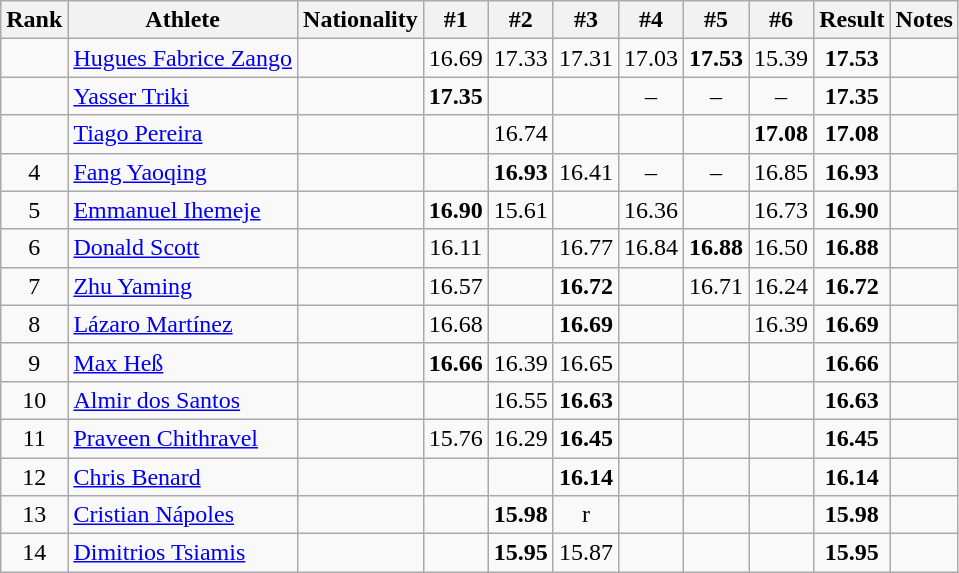<table class="wikitable sortable" style="text-align:center">
<tr>
<th>Rank</th>
<th>Athlete</th>
<th>Nationality</th>
<th>#1</th>
<th>#2</th>
<th>#3</th>
<th>#4</th>
<th>#5</th>
<th>#6</th>
<th>Result</th>
<th>Notes</th>
</tr>
<tr>
<td></td>
<td align="left"><a href='#'>Hugues Fabrice Zango</a></td>
<td align="left"></td>
<td>16.69</td>
<td>17.33</td>
<td>17.31</td>
<td>17.03</td>
<td><strong>17.53</strong></td>
<td>15.39</td>
<td><strong>17.53</strong></td>
<td></td>
</tr>
<tr>
<td></td>
<td align="left"><a href='#'>Yasser Triki</a></td>
<td align="left"></td>
<td><strong>17.35</strong></td>
<td></td>
<td></td>
<td>–</td>
<td>–</td>
<td>–</td>
<td><strong>17.35</strong></td>
<td></td>
</tr>
<tr>
<td></td>
<td align="left"><a href='#'>Tiago Pereira</a></td>
<td align="left"></td>
<td></td>
<td>16.74</td>
<td></td>
<td></td>
<td></td>
<td><strong>17.08</strong></td>
<td><strong>17.08</strong></td>
<td></td>
</tr>
<tr>
<td>4</td>
<td align="left"><a href='#'>Fang Yaoqing</a></td>
<td align="left"></td>
<td></td>
<td><strong>16.93</strong></td>
<td>16.41</td>
<td>–</td>
<td>–</td>
<td>16.85</td>
<td><strong>16.93</strong></td>
<td></td>
</tr>
<tr>
<td>5</td>
<td align="left"><a href='#'>Emmanuel Ihemeje</a></td>
<td align="left"></td>
<td><strong>16.90</strong></td>
<td>15.61</td>
<td></td>
<td>16.36</td>
<td></td>
<td>16.73</td>
<td><strong>16.90</strong></td>
<td></td>
</tr>
<tr>
<td>6</td>
<td align="left"><a href='#'>Donald Scott</a></td>
<td align="left"></td>
<td>16.11</td>
<td></td>
<td>16.77</td>
<td>16.84</td>
<td><strong>16.88</strong></td>
<td>16.50</td>
<td><strong>16.88</strong></td>
<td></td>
</tr>
<tr>
<td>7</td>
<td align="left"><a href='#'>Zhu Yaming</a></td>
<td align="left"></td>
<td>16.57</td>
<td></td>
<td><strong>16.72</strong></td>
<td></td>
<td>16.71</td>
<td>16.24</td>
<td><strong>16.72</strong></td>
<td></td>
</tr>
<tr>
<td>8</td>
<td align="left"><a href='#'>Lázaro Martínez</a></td>
<td align="left"></td>
<td>16.68</td>
<td></td>
<td><strong>16.69</strong></td>
<td></td>
<td></td>
<td>16.39</td>
<td><strong>16.69</strong></td>
<td></td>
</tr>
<tr>
<td>9</td>
<td align="left"><a href='#'>Max Heß</a></td>
<td align="left"></td>
<td><strong>16.66</strong></td>
<td>16.39</td>
<td>16.65</td>
<td></td>
<td></td>
<td></td>
<td><strong>16.66</strong></td>
<td></td>
</tr>
<tr>
<td>10</td>
<td align="left"><a href='#'>Almir dos Santos</a></td>
<td align="left"></td>
<td></td>
<td>16.55</td>
<td><strong>16.63</strong></td>
<td></td>
<td></td>
<td></td>
<td><strong>16.63</strong></td>
<td></td>
</tr>
<tr>
<td>11</td>
<td align="left"><a href='#'>Praveen Chithravel</a></td>
<td align="left"></td>
<td>15.76</td>
<td>16.29</td>
<td><strong>16.45</strong></td>
<td></td>
<td></td>
<td></td>
<td><strong>16.45</strong></td>
<td></td>
</tr>
<tr>
<td>12</td>
<td align="left"><a href='#'>Chris Benard</a></td>
<td align="left"></td>
<td></td>
<td></td>
<td><strong>16.14</strong></td>
<td></td>
<td></td>
<td></td>
<td><strong>16.14</strong></td>
<td></td>
</tr>
<tr>
<td>13</td>
<td align="left"><a href='#'>Cristian Nápoles</a></td>
<td align="left"></td>
<td></td>
<td><strong>15.98</strong></td>
<td>r</td>
<td></td>
<td></td>
<td></td>
<td><strong>15.98</strong></td>
<td></td>
</tr>
<tr>
<td>14</td>
<td align="left"><a href='#'>Dimitrios Tsiamis</a></td>
<td align="left"></td>
<td></td>
<td><strong>15.95</strong></td>
<td>15.87</td>
<td></td>
<td></td>
<td></td>
<td><strong>15.95</strong></td>
<td></td>
</tr>
</table>
